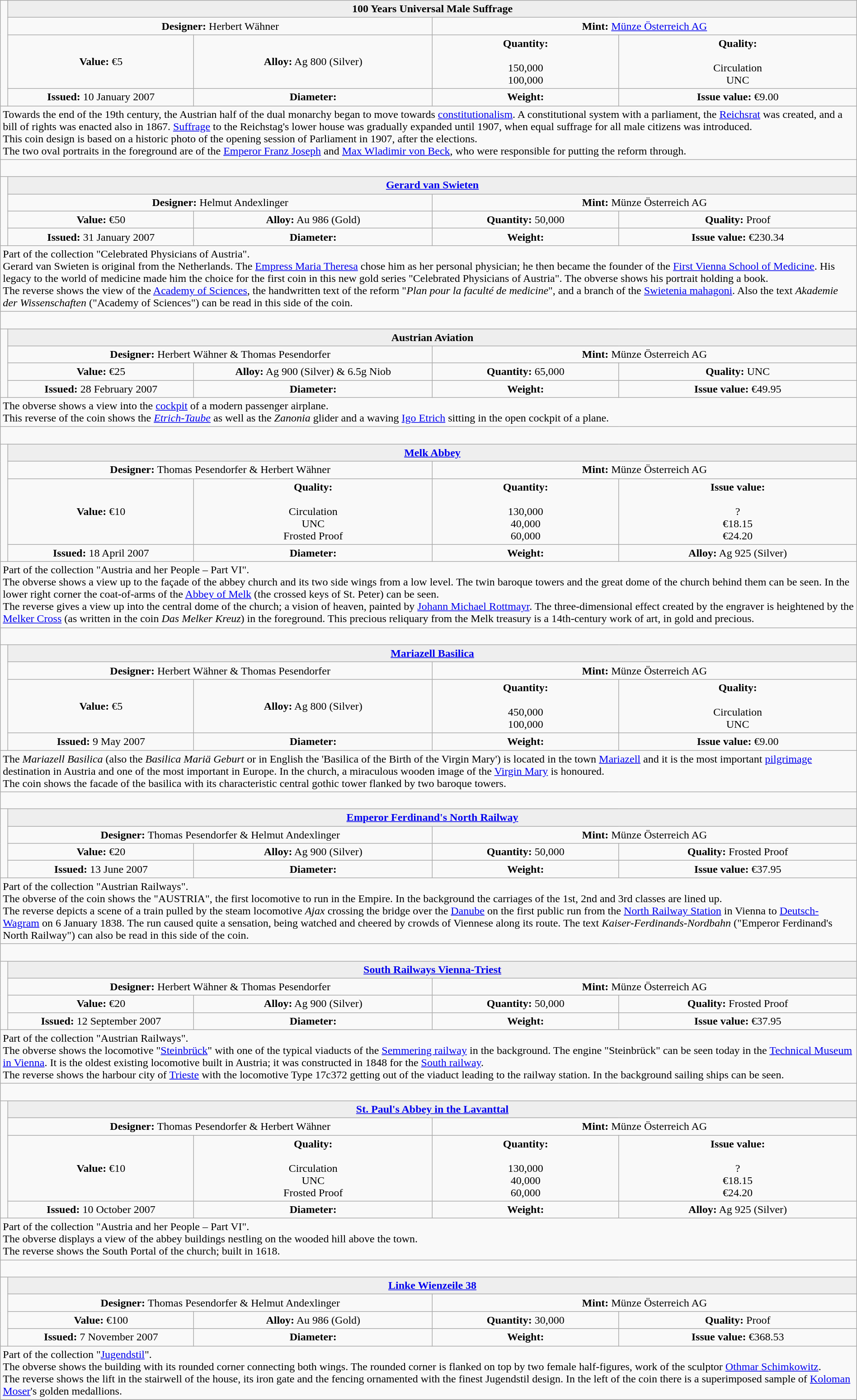<table class="wikitable" width="100%">
<tr>
<td rowspan=4 width="330px" nowrap align=center> </td>
<th colspan="4" align=center style="background:#eeeeee;">100 Years Universal Male Suffrage</th>
</tr>
<tr>
<td colspan="2" width="50%" align=center><strong>Designer:</strong> Herbert Wähner</td>
<td colspan="2" width="50%" align=center><strong>Mint:</strong> <a href='#'>Münze Österreich AG</a></td>
</tr>
<tr>
<td align=center><strong>Value:</strong> €5</td>
<td align=center><strong>Alloy:</strong> Ag 800 (Silver)</td>
<td align=center><strong>Quantity:</strong><br><br>150,000<br>
100,000</td>
<td align=center><strong>Quality:</strong><br><br>Circulation<br>
UNC</td>
</tr>
<tr>
<td align=center><strong>Issued:</strong> 10 January 2007</td>
<td align=center><strong>Diameter:</strong> </td>
<td align=center><strong>Weight:</strong> </td>
<td align=center><strong>Issue value:</strong> €9.00</td>
</tr>
<tr>
<td colspan="5" align=left>Towards the end of the 19th century, the Austrian half of the dual monarchy began to move towards <a href='#'>constitutionalism</a>. A constitutional system with a parliament, the <a href='#'>Reichsrat</a> was created, and a bill of rights was enacted also in 1867. <a href='#'>Suffrage</a> to the Reichstag's lower house was gradually expanded until 1907, when equal suffrage for all male citizens was introduced.<br>This coin design is based on a historic photo of the opening session of Parliament in 1907, after the elections.<br>The two oval portraits in the foreground are of the <a href='#'>Emperor Franz Joseph</a> and <a href='#'>Max Wladimir von Beck</a>, who were responsible for putting the reform through.</td>
</tr>
<tr>
<td colspan="5"> </td>
</tr>
<tr>
<td rowspan=4 width="330px" nowrap align=center> </td>
<th colspan="4" align=center style="background:#eeeeee;"><a href='#'>Gerard van Swieten</a></th>
</tr>
<tr>
<td colspan="2" width="50%" align=center><strong>Designer:</strong> Helmut Andexlinger</td>
<td colspan="2" width="50%" align=center><strong>Mint:</strong> Münze Österreich AG</td>
</tr>
<tr>
<td align=center><strong>Value:</strong> €50</td>
<td align=center><strong>Alloy:</strong> Au 986 (Gold)</td>
<td align=center><strong>Quantity:</strong> 50,000</td>
<td align=center><strong>Quality:</strong> Proof</td>
</tr>
<tr>
<td align=center><strong>Issued:</strong> 31 January 2007</td>
<td align=center><strong>Diameter:</strong> </td>
<td align=center><strong>Weight:</strong> </td>
<td align=center><strong>Issue value:</strong> €230.34</td>
</tr>
<tr>
<td colspan="5" align=left>Part of the collection "Celebrated Physicians of Austria".<br>Gerard van Swieten is original from the Netherlands. The <a href='#'>Empress Maria Theresa</a> chose him as her personal physician; he then became the founder of the <a href='#'>First Vienna School of Medicine</a>. His legacy to the world of medicine made him the choice for the first coin in this new gold series "Celebrated Physicians of Austria". The obverse shows his portrait holding a book.<br>The reverse shows the view of the <a href='#'>Academy of Sciences</a>, the handwritten text of the reform "<em>Plan pour la faculté de medicine</em>", and a branch of the <a href='#'>Swietenia mahagoni</a>. Also the text <em>Akademie der Wissenschaften</em> ("Academy of Sciences") can be read in this side of the coin.</td>
</tr>
<tr>
<td colspan="5"> </td>
</tr>
<tr>
<td rowspan=4 width="330px" nowrap align=center> </td>
<th colspan="4" align=center style="background:#eeeeee;">Austrian Aviation</th>
</tr>
<tr>
<td colspan="2" width="50%" align=center><strong>Designer:</strong> Herbert Wähner & Thomas Pesendorfer</td>
<td colspan="2" width="50%" align=center><strong>Mint:</strong> Münze Österreich AG</td>
</tr>
<tr>
<td align=center><strong>Value:</strong> €25</td>
<td align=center><strong>Alloy:</strong> Ag 900 (Silver) & 6.5g Niob</td>
<td align=center><strong>Quantity:</strong> 65,000</td>
<td align=center><strong>Quality:</strong> UNC</td>
</tr>
<tr>
<td align=center><strong>Issued:</strong> 28 February 2007</td>
<td align=center><strong>Diameter:</strong> </td>
<td align=center><strong>Weight:</strong> </td>
<td align=center><strong>Issue value:</strong> €49.95</td>
</tr>
<tr>
<td colspan="5" align=left>The obverse shows a view into the <a href='#'>cockpit</a> of a modern passenger airplane.<br>This reverse of the coin shows the <em><a href='#'>Etrich-Taube</a></em> as well as the <em>Zanonia</em> glider and a waving <a href='#'>Igo Etrich</a> sitting in the open cockpit of a plane.</td>
</tr>
<tr>
<td colspan="5"> </td>
</tr>
<tr>
<td rowspan=4 width="330px" nowrap align=center> </td>
<th colspan="4" align=center style="background:#eeeeee;"><a href='#'>Melk Abbey</a></th>
</tr>
<tr>
<td colspan="2" width="50%" align=center><strong>Designer:</strong> Thomas Pesendorfer & Herbert Wähner</td>
<td colspan="2" width="50%" align=center><strong>Mint:</strong> Münze Österreich AG</td>
</tr>
<tr>
<td align=center><strong>Value:</strong> €10</td>
<td align=center><strong>Quality:</strong><br><br>Circulation<br>
UNC<br>
Frosted Proof</td>
<td align=center><strong>Quantity:</strong><br><br>130,000<br>
40,000<br>
60,000</td>
<td align=center><strong>Issue value:</strong><br><br>?<br>
€18.15<br>
€24.20</td>
</tr>
<tr>
<td align=center><strong>Issued:</strong> 18 April 2007</td>
<td align=center><strong>Diameter:</strong> </td>
<td align=center><strong>Weight:</strong> </td>
<td align=center><strong>Alloy:</strong> Ag 925 (Silver)</td>
</tr>
<tr>
<td colspan="5" align=left>Part of the collection "Austria and her People – Part VI".<br>The obverse shows a view up to the façade of the abbey church and its two side wings from a low level. The twin baroque towers and the great dome of the church behind them can be seen. In the lower right corner the coat-of-arms of the <a href='#'>Abbey of Melk</a> (the crossed keys of St. Peter) can be seen.<br>The reverse gives a view up into the central dome of the church; a vision of heaven, painted by <a href='#'>Johann Michael Rottmayr</a>. The three-dimensional effect created by the engraver is heightened by the <a href='#'>Melker Cross</a> (as written in the coin <em>Das Melker Kreuz</em>) in the foreground. This precious reliquary from the Melk treasury is a 14th-century work of art, in gold and precious.</td>
</tr>
<tr>
<td colspan="5"> </td>
</tr>
<tr>
<td rowspan=4 width="330px" nowrap align=center> </td>
<th colspan="4" align=center style="background:#eeeeee;"><a href='#'>Mariazell Basilica</a></th>
</tr>
<tr>
<td colspan="2" width="50%" align=center><strong>Designer:</strong> Herbert Wähner & Thomas Pesendorfer</td>
<td colspan="2" width="50%" align=center><strong>Mint:</strong> Münze Österreich AG</td>
</tr>
<tr>
<td align=center><strong>Value:</strong> €5</td>
<td align=center><strong>Alloy:</strong> Ag 800 (Silver)</td>
<td align=center><strong>Quantity:</strong><br><br>450,000<br>
100,000</td>
<td align=center><strong>Quality:</strong><br><br>Circulation<br>
UNC</td>
</tr>
<tr>
<td align=center><strong>Issued:</strong> 9 May 2007</td>
<td align=center><strong>Diameter:</strong> </td>
<td align=center><strong>Weight:</strong> </td>
<td align=center><strong>Issue value:</strong> €9.00</td>
</tr>
<tr>
<td colspan="5" align=left>The <em>Mariazell Basilica</em> (also the <em>Basilica Mariä Geburt</em> or in English the 'Basilica of the Birth of the Virgin Mary') is located in the town <a href='#'>Mariazell</a> and it is the most important <a href='#'>pilgrimage</a> destination in Austria and one of the most important in Europe. In the church, a miraculous wooden image of the <a href='#'>Virgin Mary</a> is honoured.<br>The coin shows the facade of the basilica with its characteristic central gothic tower flanked by two baroque towers.</td>
</tr>
<tr>
<td colspan="5"> </td>
</tr>
<tr>
<td rowspan=4 width="330px" nowrap align=center> </td>
<th colspan="4" align=center style="background:#eeeeee;"><a href='#'>Emperor Ferdinand's North Railway</a></th>
</tr>
<tr>
<td colspan="2" width="50%" align=center><strong>Designer:</strong> Thomas Pesendorfer & Helmut Andexlinger</td>
<td colspan="2" width="50%" align=center><strong>Mint:</strong> Münze Österreich AG</td>
</tr>
<tr>
<td align=center><strong>Value:</strong> €20</td>
<td align=center><strong>Alloy:</strong> Ag 900 (Silver)</td>
<td align=center><strong>Quantity:</strong> 50,000</td>
<td align=center><strong>Quality:</strong> Frosted Proof</td>
</tr>
<tr>
<td align=center><strong>Issued:</strong> 13 June 2007</td>
<td align=center><strong>Diameter:</strong> </td>
<td align=center><strong>Weight:</strong> </td>
<td align=center><strong>Issue value:</strong> €37.95</td>
</tr>
<tr>
<td colspan="5" align=left>Part of the collection "Austrian Railways".<br>The obverse of the coin shows the "AUSTRIA", the first locomotive to run in the Empire. In the background the carriages of the 1st, 2nd and 3rd classes are lined up.<br>The reverse depicts a scene of a train pulled by the steam locomotive <em>Ajax</em> crossing the bridge over the <a href='#'>Danube</a> on the first public run from the <a href='#'>North Railway Station</a> in Vienna to <a href='#'>Deutsch-Wagram</a> on 6 January 1838. The run caused quite a sensation, being watched and cheered by crowds of Viennese along its route. The text <em>Kaiser-Ferdinands-Nordbahn</em> ("Emperor Ferdinand's North Railway") can also be read in this side of the coin.</td>
</tr>
<tr>
<td colspan="5"> </td>
</tr>
<tr>
<td rowspan=4 width="330px" nowrap align=center> </td>
<th colspan="4" align=center style="background:#eeeeee;"><a href='#'>South Railways Vienna-Triest</a></th>
</tr>
<tr>
<td colspan="2" width="50%" align=center><strong>Designer:</strong> Herbert Wähner & Thomas Pesendorfer</td>
<td colspan="2" width="50%" align=center><strong>Mint:</strong> Münze Österreich AG</td>
</tr>
<tr>
<td align=center><strong>Value:</strong> €20</td>
<td align=center><strong>Alloy:</strong> Ag 900 (Silver)</td>
<td align=center><strong>Quantity:</strong> 50,000</td>
<td align=center><strong>Quality:</strong> Frosted Proof</td>
</tr>
<tr>
<td align=center><strong>Issued:</strong> 12 September 2007</td>
<td align=center><strong>Diameter:</strong> </td>
<td align=center><strong>Weight:</strong> </td>
<td align=center><strong>Issue value:</strong> €37.95</td>
</tr>
<tr>
<td colspan="5" align=left>Part of the collection "Austrian Railways".<br>The obverse shows the locomotive "<a href='#'>Steinbrück</a>" with one of the typical viaducts of the <a href='#'>Semmering railway</a> in the background. The engine "Steinbrück" can be seen today in the <a href='#'>Technical Museum in Vienna</a>. It is the oldest existing locomotive built in Austria; it was constructed in 1848 for the <a href='#'>South railway</a>.<br>The reverse shows the harbour city of <a href='#'>Trieste</a> with the locomotive Type 17c372 getting out of the viaduct leading to the railway station. In the background sailing ships can be seen.</td>
</tr>
<tr>
<td colspan="5"> </td>
</tr>
<tr>
<td rowspan=4 width="330px" nowrap align=center> </td>
<th colspan="4" align=center style="background:#eeeeee;"><a href='#'>St. Paul's Abbey in the Lavanttal</a></th>
</tr>
<tr>
<td colspan="2" width="50%" align=center><strong>Designer:</strong> Thomas Pesendorfer & Herbert Wähner</td>
<td colspan="2" width="50%" align=center><strong>Mint:</strong> Münze Österreich AG</td>
</tr>
<tr>
<td align=center><strong>Value:</strong> €10</td>
<td align=center><strong>Quality:</strong><br><br>Circulation<br>
UNC<br>
Frosted Proof</td>
<td align=center><strong>Quantity:</strong><br><br>130,000<br>
40,000<br>
60,000</td>
<td align=center><strong>Issue value:</strong><br><br>?<br>
€18.15<br>
€24.20</td>
</tr>
<tr>
<td align=center><strong>Issued:</strong> 10 October 2007</td>
<td align=center><strong>Diameter:</strong> </td>
<td align=center><strong>Weight:</strong> </td>
<td align=center><strong>Alloy:</strong> Ag 925 (Silver)</td>
</tr>
<tr>
<td colspan="5" align=left>Part of the collection "Austria and her People – Part VI".<br>The obverse displays a view of the abbey buildings nestling on the wooded hill above the town.<br>The reverse shows the South Portal of the church; built in 1618.</td>
</tr>
<tr>
<td colspan="5"> </td>
</tr>
<tr>
<td rowspan=4 width="330px" nowrap align=center> </td>
<th colspan="4" align=center style="background:#eeeeee;"><a href='#'>Linke Wienzeile 38</a></th>
</tr>
<tr>
<td colspan="2" width="50%" align=center><strong>Designer:</strong> Thomas Pesendorfer & Helmut Andexlinger</td>
<td colspan="2" width="50%" align=center><strong>Mint:</strong> Münze Österreich AG</td>
</tr>
<tr>
<td align=center><strong>Value:</strong> €100</td>
<td align=center><strong>Alloy:</strong> Au 986 (Gold)</td>
<td align=center><strong>Quantity:</strong> 30,000</td>
<td align=center><strong>Quality:</strong> Proof</td>
</tr>
<tr>
<td align=center><strong>Issued:</strong> 7 November 2007</td>
<td align=center><strong>Diameter:</strong> </td>
<td align=center><strong>Weight:</strong> </td>
<td align=center><strong>Issue value:</strong> €368.53</td>
</tr>
<tr>
<td colspan="5" align=left>Part of the collection "<a href='#'>Jugendstil</a>".<br>The obverse shows the building with its rounded corner connecting both wings. The rounded corner is flanked on top by two female half-figures, work of the sculptor <a href='#'>Othmar Schimkowitz</a>.<br>The reverse shows the lift in the stairwell of the house, its iron gate and the fencing ornamented with the finest Jugendstil design. In the left of the coin there is a superimposed sample of <a href='#'>Koloman Moser</a>'s golden medallions.</td>
</tr>
<tr>
</tr>
</table>
